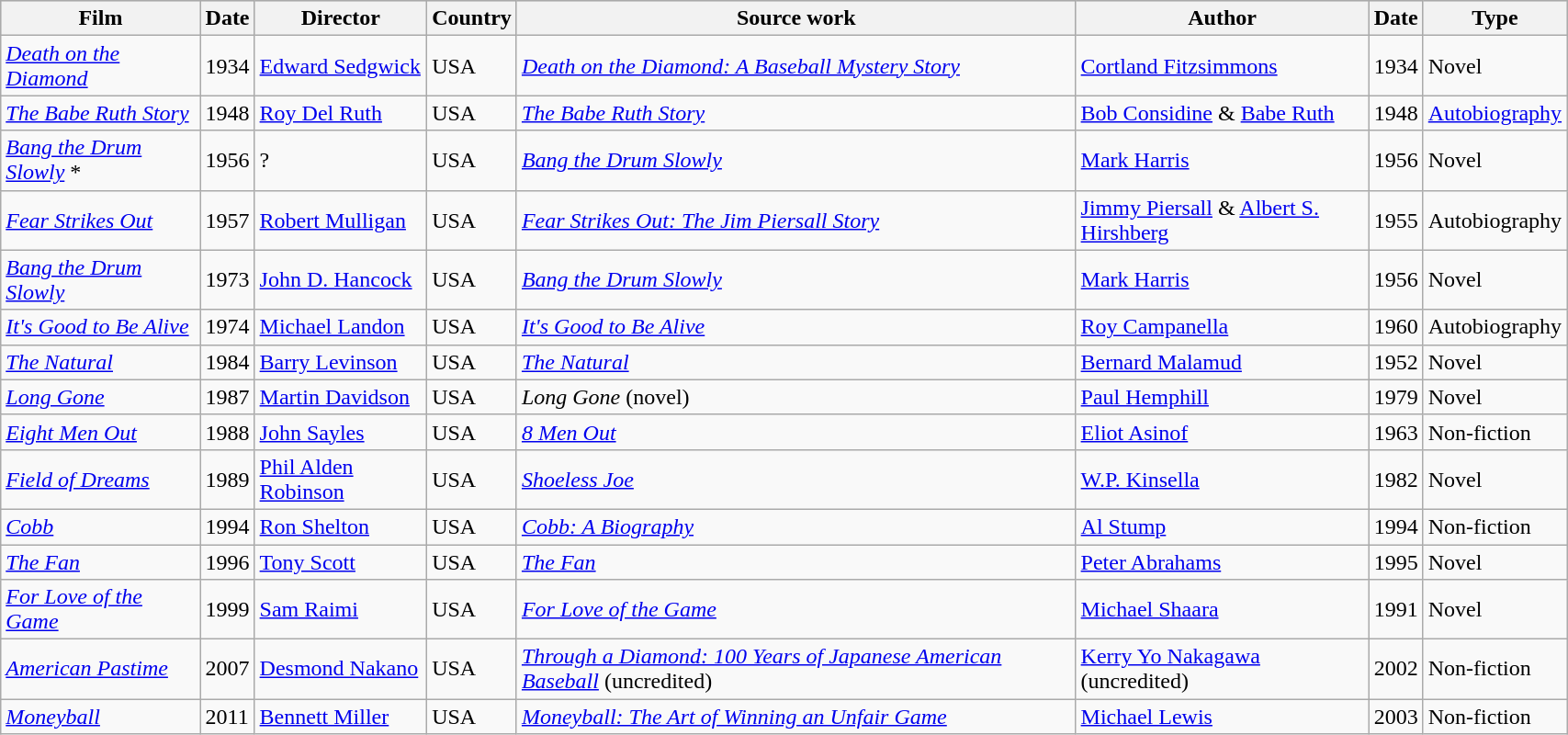<table class="wikitable" style=width:90%>
<tr style="background:#CCCCCC;">
<th>Film</th>
<th>Date</th>
<th>Director</th>
<th>Country</th>
<th>Source work</th>
<th>Author</th>
<th>Date</th>
<th>Type</th>
</tr>
<tr>
<td><em><a href='#'>Death on the Diamond</a></em></td>
<td>1934</td>
<td><a href='#'>Edward Sedgwick</a></td>
<td>USA</td>
<td><em><a href='#'>Death on the Diamond: A Baseball Mystery Story</a></em></td>
<td><a href='#'>Cortland Fitzsimmons</a></td>
<td>1934</td>
<td>Novel</td>
</tr>
<tr>
<td><em><a href='#'>The Babe Ruth Story</a></em></td>
<td>1948</td>
<td><a href='#'>Roy Del Ruth</a></td>
<td>USA</td>
<td><em><a href='#'>The Babe Ruth Story</a></em></td>
<td><a href='#'>Bob Considine</a> & <a href='#'>Babe Ruth</a></td>
<td>1948</td>
<td><a href='#'>Autobiography</a></td>
</tr>
<tr>
<td><em><a href='#'>Bang the Drum Slowly</a></em> *</td>
<td>1956</td>
<td>?</td>
<td>USA</td>
<td><em><a href='#'>Bang the Drum Slowly</a></em></td>
<td><a href='#'>Mark Harris</a></td>
<td>1956</td>
<td>Novel</td>
</tr>
<tr>
<td><em><a href='#'>Fear Strikes Out</a></em></td>
<td>1957</td>
<td><a href='#'>Robert Mulligan</a></td>
<td>USA</td>
<td><em><a href='#'>Fear Strikes Out: The Jim Piersall Story</a></em></td>
<td><a href='#'>Jimmy Piersall</a> & <a href='#'>Albert S. Hirshberg</a></td>
<td>1955</td>
<td>Autobiography</td>
</tr>
<tr>
<td><em><a href='#'>Bang the Drum Slowly</a></em></td>
<td>1973</td>
<td><a href='#'>John D. Hancock</a></td>
<td>USA</td>
<td><em><a href='#'>Bang the Drum Slowly</a></em></td>
<td><a href='#'>Mark Harris</a></td>
<td>1956</td>
<td>Novel</td>
</tr>
<tr>
<td><em><a href='#'>It's Good to Be Alive</a></em></td>
<td>1974</td>
<td><a href='#'>Michael Landon</a></td>
<td>USA</td>
<td><em><a href='#'>It's Good to Be Alive</a></em></td>
<td><a href='#'>Roy Campanella</a></td>
<td>1960</td>
<td>Autobiography</td>
</tr>
<tr>
<td><em><a href='#'>The Natural</a></em></td>
<td>1984</td>
<td><a href='#'>Barry Levinson</a></td>
<td>USA</td>
<td><em><a href='#'>The Natural</a></em></td>
<td><a href='#'>Bernard Malamud</a></td>
<td>1952</td>
<td>Novel</td>
</tr>
<tr>
<td><em><a href='#'>Long Gone</a></em></td>
<td>1987</td>
<td><a href='#'>Martin Davidson</a></td>
<td>USA</td>
<td><em>Long Gone</em> (novel)</td>
<td><a href='#'>Paul Hemphill</a></td>
<td>1979</td>
<td>Novel</td>
</tr>
<tr>
<td><em><a href='#'>Eight Men Out</a></em></td>
<td>1988</td>
<td><a href='#'>John Sayles</a></td>
<td>USA</td>
<td><em><a href='#'>8 Men Out</a></em></td>
<td><a href='#'>Eliot Asinof</a></td>
<td>1963</td>
<td>Non-fiction</td>
</tr>
<tr>
<td><em><a href='#'>Field of Dreams</a></em></td>
<td>1989</td>
<td><a href='#'>Phil Alden Robinson</a></td>
<td>USA</td>
<td><em><a href='#'>Shoeless Joe</a></em></td>
<td><a href='#'>W.P. Kinsella</a></td>
<td>1982</td>
<td>Novel</td>
</tr>
<tr>
<td><em><a href='#'>Cobb</a></em></td>
<td>1994</td>
<td><a href='#'>Ron Shelton</a></td>
<td>USA</td>
<td><em><a href='#'>Cobb: A Biography</a></em></td>
<td><a href='#'>Al Stump</a></td>
<td>1994</td>
<td>Non-fiction</td>
</tr>
<tr>
<td><em><a href='#'>The Fan</a></em></td>
<td>1996</td>
<td><a href='#'>Tony Scott</a></td>
<td>USA</td>
<td><em><a href='#'>The Fan</a></em></td>
<td><a href='#'>Peter Abrahams</a></td>
<td>1995</td>
<td>Novel</td>
</tr>
<tr>
<td><em><a href='#'>For Love of the Game</a></em></td>
<td>1999</td>
<td><a href='#'>Sam Raimi</a></td>
<td>USA</td>
<td><em><a href='#'>For Love of the Game</a></em></td>
<td><a href='#'>Michael Shaara</a></td>
<td>1991</td>
<td>Novel</td>
</tr>
<tr>
<td><em><a href='#'>American Pastime</a></em></td>
<td>2007</td>
<td><a href='#'>Desmond Nakano</a></td>
<td>USA</td>
<td><em><a href='#'>Through a Diamond: 100 Years of Japanese American Baseball</a></em> (uncredited)</td>
<td><a href='#'>Kerry Yo Nakagawa</a> (uncredited)</td>
<td>2002</td>
<td>Non-fiction</td>
</tr>
<tr>
<td><em><a href='#'>Moneyball</a></em></td>
<td>2011</td>
<td><a href='#'>Bennett Miller</a></td>
<td>USA</td>
<td><em><a href='#'>Moneyball: The Art of Winning an Unfair Game</a></em></td>
<td><a href='#'>Michael Lewis</a></td>
<td>2003</td>
<td>Non-fiction</td>
</tr>
</table>
